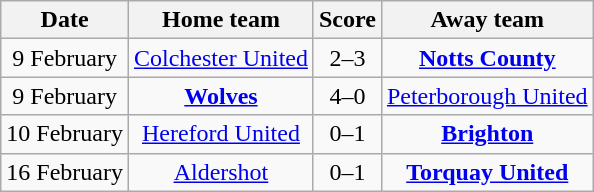<table class="wikitable" style="text-align: center">
<tr>
<th>Date</th>
<th>Home team</th>
<th>Score</th>
<th>Away team</th>
</tr>
<tr>
<td>9 February</td>
<td><a href='#'>Colchester United</a></td>
<td>2–3</td>
<td><strong><a href='#'>Notts County</a></strong></td>
</tr>
<tr>
<td>9 February</td>
<td><strong><a href='#'>Wolves</a></strong></td>
<td>4–0</td>
<td><a href='#'>Peterborough United</a></td>
</tr>
<tr>
<td>10 February</td>
<td><a href='#'>Hereford United</a></td>
<td>0–1</td>
<td><strong><a href='#'>Brighton</a></strong></td>
</tr>
<tr>
<td>16 February</td>
<td><a href='#'>Aldershot</a></td>
<td>0–1</td>
<td><strong><a href='#'>Torquay United</a></strong></td>
</tr>
</table>
